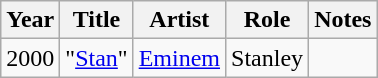<table class="wikitable sortable">
<tr>
<th>Year</th>
<th>Title</th>
<th>Artist</th>
<th>Role</th>
<th class=unsortable>Notes</th>
</tr>
<tr>
<td>2000</td>
<td>"<a href='#'>Stan</a>"</td>
<td><a href='#'>Eminem</a></td>
<td>Stanley</td>
<td></td>
</tr>
</table>
